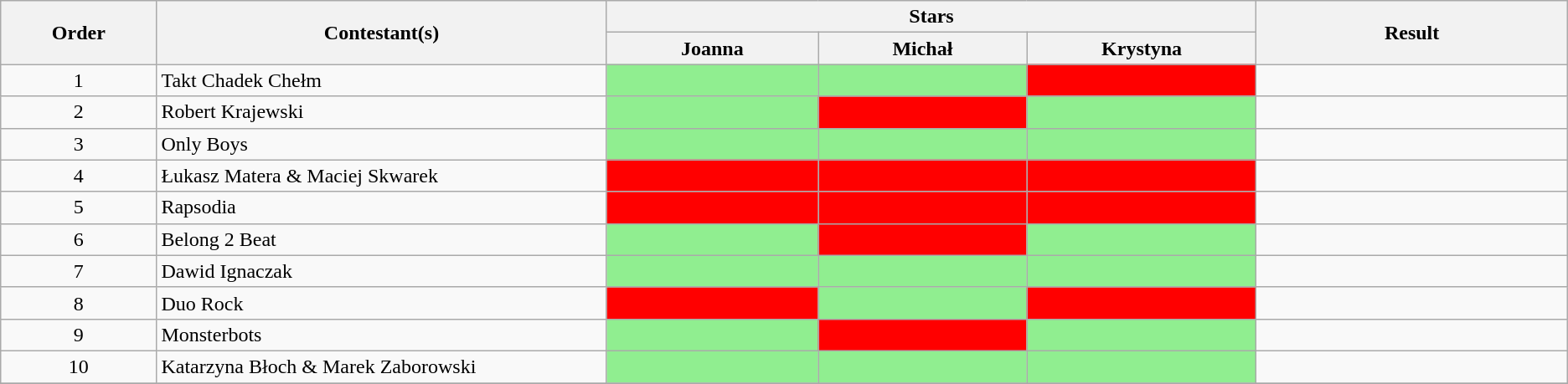<table class="wikitable">
<tr>
<th style="width:2%;" rowspan="2">Order</th>
<th style="width:7%;" rowspan="2">Contestant(s)</th>
<th style="width:9%;" colspan="3">Stars</th>
<th style="width:5%;" rowspan="2">Result</th>
</tr>
<tr>
<th style="width:3%;">Joanna</th>
<th style="width:3%;">Michał</th>
<th style="width:3%;">Krystyna</th>
</tr>
<tr>
<td style="text-align:center">1</td>
<td>Takt Chadek Chełm</td>
<td bgcolor="lightgreen"></td>
<td bgcolor="lightgreen"></td>
<td bgcolor="red"></td>
<td></td>
</tr>
<tr>
<td style="text-align:center">2</td>
<td>Robert Krajewski</td>
<td bgcolor="lightgreen"></td>
<td bgcolor="red"></td>
<td bgcolor="lightgreen"></td>
<td></td>
</tr>
<tr>
<td style="text-align:center">3</td>
<td>Only Boys</td>
<td bgcolor="lightgreen"></td>
<td bgcolor="lightgreen"></td>
<td bgcolor="lightgreen"></td>
<td></td>
</tr>
<tr>
<td style="text-align:center">4</td>
<td>Łukasz Matera & Maciej Skwarek</td>
<td bgcolor="red"></td>
<td bgcolor="red"></td>
<td bgcolor="red"></td>
<td></td>
</tr>
<tr>
<td style="text-align:center">5</td>
<td>Rapsodia</td>
<td bgcolor="red"></td>
<td bgcolor="red"></td>
<td bgcolor="red"></td>
<td></td>
</tr>
<tr>
<td style="text-align:center">6</td>
<td>Belong 2 Beat</td>
<td bgcolor="lightgreen"></td>
<td bgcolor="red"></td>
<td bgcolor="lightgreen"></td>
<td></td>
</tr>
<tr>
<td style="text-align:center">7</td>
<td>Dawid Ignaczak</td>
<td bgcolor="lightgreen"></td>
<td bgcolor="lightgreen"></td>
<td bgcolor="lightgreen"></td>
<td></td>
</tr>
<tr>
<td style="text-align:center">8</td>
<td>Duo Rock</td>
<td bgcolor="red"></td>
<td bgcolor="lightgreen"></td>
<td bgcolor="red"></td>
<td></td>
</tr>
<tr>
<td style="text-align:center">9</td>
<td>Monsterbots</td>
<td bgcolor="lightgreen"></td>
<td bgcolor="red"></td>
<td bgcolor="lightgreen"></td>
<td></td>
</tr>
<tr>
<td style="text-align:center">10</td>
<td>Katarzyna Błoch & Marek Zaborowski</td>
<td bgcolor="lightgreen"></td>
<td bgcolor="lightgreen"></td>
<td bgcolor="lightgreen"></td>
<td></td>
</tr>
<tr>
</tr>
</table>
